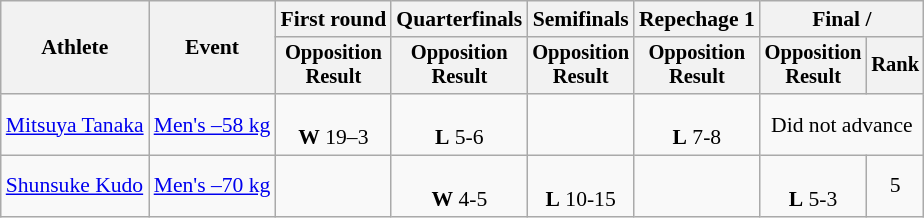<table class="wikitable" style="font-size:90%;">
<tr>
<th rowspan=2>Athlete</th>
<th rowspan=2>Event</th>
<th>First round</th>
<th>Quarterfinals</th>
<th>Semifinals</th>
<th>Repechage 1</th>
<th colspan=2>Final / </th>
</tr>
<tr style="font-size:95%">
<th>Opposition<br>Result</th>
<th>Opposition<br>Result</th>
<th>Opposition<br>Result</th>
<th>Opposition<br>Result</th>
<th>Opposition<br>Result</th>
<th>Rank</th>
</tr>
<tr align=center>
<td align=left><a href='#'>Mitsuya Tanaka</a></td>
<td align=left><a href='#'>Men's –58 kg</a></td>
<td><br><strong>W</strong> 19–3</td>
<td><br><strong>L</strong> 5-6</td>
<td></td>
<td><br><strong>L</strong> 7-8</td>
<td colspan=2>Did not advance</td>
</tr>
<tr align=center>
<td align=left><a href='#'>Shunsuke Kudo</a></td>
<td align=left><a href='#'>Men's –70 kg</a></td>
<td></td>
<td><br><strong>W</strong> 4-5</td>
<td><br><strong>L</strong> 10-15</td>
<td></td>
<td><br><strong>L</strong> 5-3</td>
<td>5</td>
</tr>
</table>
